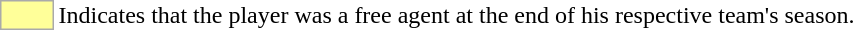<table>
<tr>
<td style="background:#ff9; border:1px solid #aaa; width:2em;"></td>
<td>Indicates that the player was a free agent at the end of his respective team's  season.</td>
</tr>
</table>
